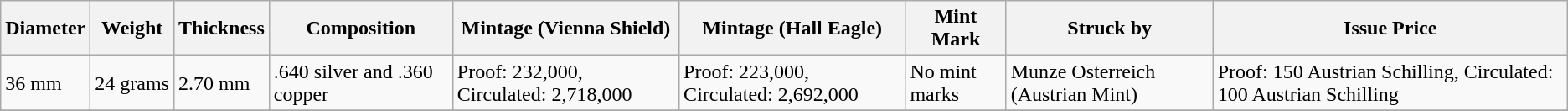<table class="wikitable">
<tr>
<th>Diameter</th>
<th>Weight</th>
<th>Thickness</th>
<th>Composition</th>
<th>Mintage (Vienna Shield)</th>
<th>Mintage (Hall Eagle)</th>
<th>Mint Mark</th>
<th>Struck by</th>
<th>Issue Price</th>
</tr>
<tr>
<td>36 mm</td>
<td>24 grams</td>
<td>2.70 mm</td>
<td>.640 silver and .360 copper</td>
<td>Proof: 232,000, Circulated: 2,718,000</td>
<td>Proof: 223,000, Circulated: 2,692,000</td>
<td>No mint marks</td>
<td>Munze Osterreich (Austrian Mint)</td>
<td>Proof: 150 Austrian Schilling, Circulated: 100 Austrian Schilling</td>
</tr>
<tr>
</tr>
</table>
